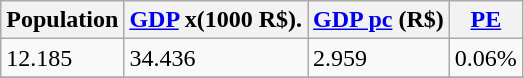<table class="wikitable" border="1">
<tr>
<th>Population</th>
<th><a href='#'>GDP</a> x(1000 R$).</th>
<th><a href='#'>GDP pc</a> (R$)</th>
<th><a href='#'>PE</a></th>
</tr>
<tr>
<td>12.185</td>
<td>34.436</td>
<td>2.959</td>
<td>0.06%</td>
</tr>
<tr>
</tr>
</table>
